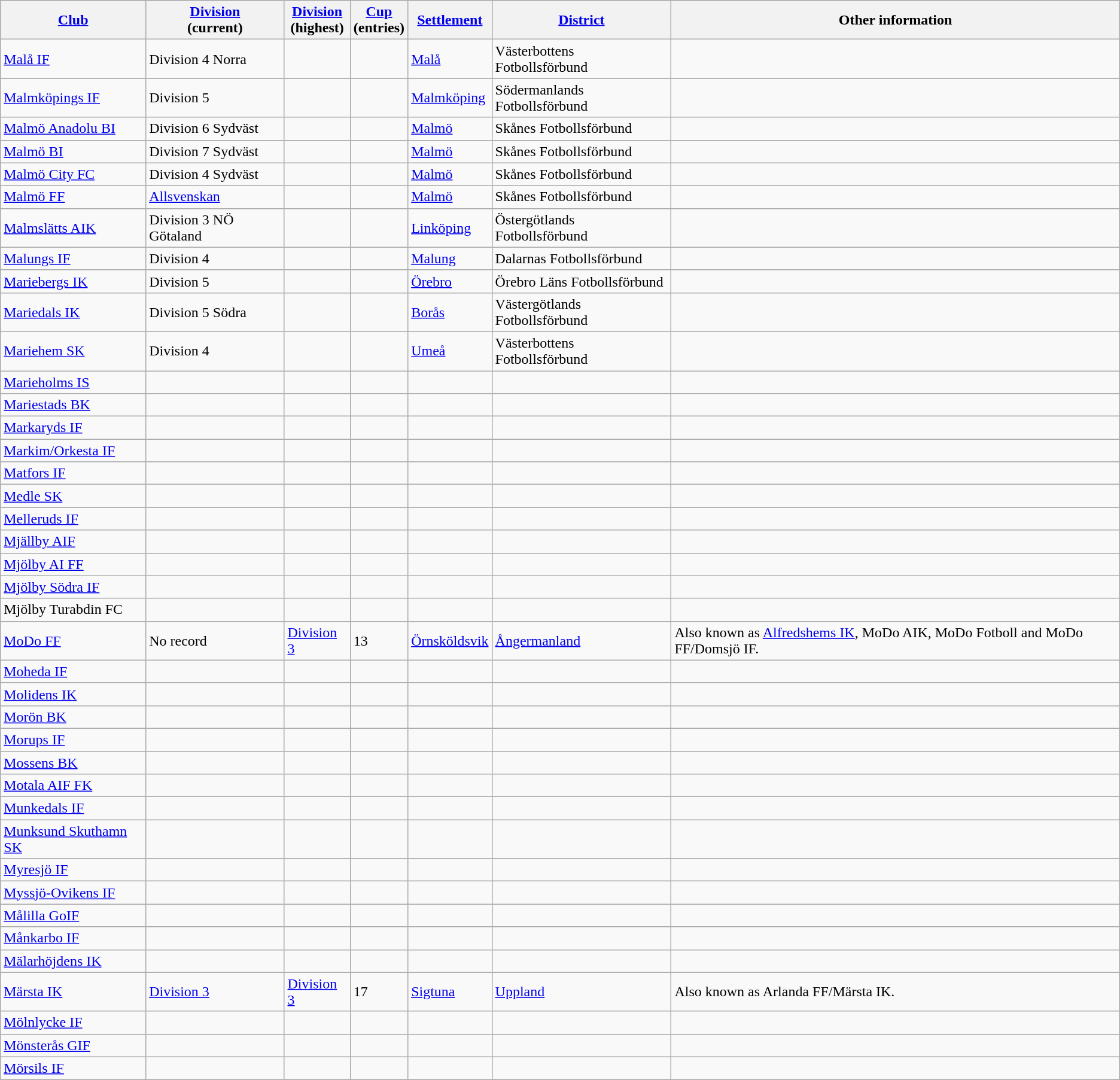<table class="wikitable" style="text-align:left">
<tr>
<th style= width="180px"><a href='#'>Club</a></th>
<th style= width="80px"><a href='#'>Division</a><br> (current)</th>
<th style= width="80px"><a href='#'>Division</a><br> (highest)</th>
<th style= width="60px"><a href='#'>Cup</a><br> (entries)</th>
<th style= width="110px"><a href='#'>Settlement</a></th>
<th style= width="110px"><a href='#'>District</a></th>
<th style= width="230px">Other information</th>
</tr>
<tr>
<td><a href='#'>Malå IF</a></td>
<td>Division 4 Norra</td>
<td></td>
<td></td>
<td><a href='#'>Malå</a></td>
<td>Västerbottens Fotbollsförbund</td>
<td></td>
</tr>
<tr>
<td><a href='#'>Malmköpings IF</a></td>
<td>Division 5</td>
<td></td>
<td></td>
<td><a href='#'>Malmköping</a></td>
<td>Södermanlands Fotbollsförbund</td>
<td></td>
</tr>
<tr>
<td><a href='#'>Malmö Anadolu BI</a></td>
<td>Division 6 Sydväst</td>
<td></td>
<td></td>
<td><a href='#'>Malmö</a></td>
<td>Skånes Fotbollsförbund</td>
<td></td>
</tr>
<tr>
<td><a href='#'>Malmö BI</a></td>
<td>Division 7 Sydväst</td>
<td></td>
<td></td>
<td><a href='#'>Malmö</a></td>
<td>Skånes Fotbollsförbund</td>
<td></td>
</tr>
<tr>
<td><a href='#'>Malmö City FC</a></td>
<td>Division 4 Sydväst</td>
<td></td>
<td></td>
<td><a href='#'>Malmö</a></td>
<td>Skånes Fotbollsförbund</td>
<td></td>
</tr>
<tr>
<td><a href='#'>Malmö FF</a></td>
<td><a href='#'>Allsvenskan</a></td>
<td></td>
<td></td>
<td><a href='#'>Malmö</a></td>
<td>Skånes Fotbollsförbund</td>
<td></td>
</tr>
<tr>
<td><a href='#'>Malmslätts AIK</a></td>
<td>Division 3 NÖ Götaland</td>
<td></td>
<td></td>
<td><a href='#'>Linköping</a></td>
<td>Östergötlands Fotbollsförbund</td>
<td></td>
</tr>
<tr>
<td><a href='#'>Malungs IF</a></td>
<td>Division 4</td>
<td></td>
<td></td>
<td><a href='#'>Malung</a></td>
<td>Dalarnas Fotbollsförbund</td>
<td></td>
</tr>
<tr>
<td><a href='#'>Mariebergs IK</a></td>
<td>Division 5</td>
<td></td>
<td></td>
<td><a href='#'>Örebro</a></td>
<td>Örebro Läns Fotbollsförbund</td>
<td></td>
</tr>
<tr>
<td><a href='#'>Mariedals IK</a></td>
<td>Division 5 Södra</td>
<td></td>
<td></td>
<td><a href='#'>Borås</a></td>
<td>Västergötlands Fotbollsförbund</td>
<td></td>
</tr>
<tr>
<td><a href='#'>Mariehem SK</a></td>
<td>Division 4</td>
<td></td>
<td></td>
<td><a href='#'>Umeå</a></td>
<td>Västerbottens Fotbollsförbund</td>
<td></td>
</tr>
<tr>
<td><a href='#'>Marieholms IS</a></td>
<td></td>
<td></td>
<td></td>
<td></td>
<td></td>
<td></td>
</tr>
<tr>
<td><a href='#'>Mariestads BK</a></td>
<td></td>
<td></td>
<td></td>
<td></td>
<td></td>
<td></td>
</tr>
<tr>
<td><a href='#'>Markaryds IF</a></td>
<td></td>
<td></td>
<td></td>
<td></td>
<td></td>
<td></td>
</tr>
<tr>
<td><a href='#'>Markim/Orkesta IF</a></td>
<td></td>
<td></td>
<td></td>
<td></td>
<td></td>
<td></td>
</tr>
<tr>
<td><a href='#'>Matfors IF</a></td>
<td></td>
<td></td>
<td></td>
<td></td>
<td></td>
<td></td>
</tr>
<tr>
<td><a href='#'>Medle SK</a></td>
<td></td>
<td></td>
<td></td>
<td></td>
<td></td>
<td></td>
</tr>
<tr>
<td><a href='#'>Melleruds IF</a></td>
<td></td>
<td></td>
<td></td>
<td></td>
<td></td>
<td></td>
</tr>
<tr>
<td><a href='#'>Mjällby AIF</a></td>
<td></td>
<td></td>
<td></td>
<td></td>
<td></td>
<td></td>
</tr>
<tr>
<td><a href='#'>Mjölby AI FF</a></td>
<td></td>
<td></td>
<td></td>
<td></td>
<td></td>
<td></td>
</tr>
<tr>
<td><a href='#'>Mjölby Södra IF</a></td>
<td></td>
<td></td>
<td></td>
<td></td>
<td></td>
<td></td>
</tr>
<tr>
<td>Mjölby Turabdin FC</td>
<td></td>
<td></td>
<td></td>
<td></td>
<td></td>
<td></td>
</tr>
<tr>
<td><a href='#'>MoDo FF</a></td>
<td>No record</td>
<td><a href='#'>Division 3</a></td>
<td>13</td>
<td><a href='#'>Örnsköldsvik</a></td>
<td><a href='#'>Ångermanland</a></td>
<td>Also known as <a href='#'>Alfredshems IK</a>, MoDo AIK, MoDo Fotboll and MoDo FF/Domsjö IF.</td>
</tr>
<tr>
<td><a href='#'>Moheda IF</a></td>
<td></td>
<td></td>
<td></td>
<td></td>
<td></td>
<td></td>
</tr>
<tr>
<td><a href='#'>Molidens IK</a></td>
<td></td>
<td></td>
<td></td>
<td></td>
<td></td>
<td></td>
</tr>
<tr>
<td><a href='#'>Morön BK</a></td>
<td></td>
<td></td>
<td></td>
<td></td>
<td></td>
<td></td>
</tr>
<tr>
<td><a href='#'>Morups IF</a></td>
<td></td>
<td></td>
<td></td>
<td></td>
<td></td>
<td></td>
</tr>
<tr>
<td><a href='#'>Mossens BK</a></td>
<td></td>
<td></td>
<td></td>
<td></td>
<td></td>
<td></td>
</tr>
<tr>
<td><a href='#'>Motala AIF FK</a></td>
<td></td>
<td></td>
<td></td>
<td></td>
<td></td>
<td></td>
</tr>
<tr>
<td><a href='#'>Munkedals IF</a></td>
<td></td>
<td></td>
<td></td>
<td></td>
<td></td>
<td></td>
</tr>
<tr>
<td><a href='#'>Munksund Skuthamn SK</a></td>
<td></td>
<td></td>
<td></td>
<td></td>
<td></td>
<td></td>
</tr>
<tr>
<td><a href='#'>Myresjö IF</a></td>
<td></td>
<td></td>
<td></td>
<td></td>
<td></td>
<td></td>
</tr>
<tr>
<td><a href='#'>Myssjö-Ovikens IF</a></td>
<td></td>
<td></td>
<td></td>
<td></td>
<td></td>
<td></td>
</tr>
<tr>
<td><a href='#'>Målilla GoIF</a></td>
<td></td>
<td></td>
<td></td>
<td></td>
<td></td>
<td></td>
</tr>
<tr>
<td><a href='#'>Månkarbo IF</a></td>
<td></td>
<td></td>
<td></td>
<td></td>
<td></td>
<td></td>
</tr>
<tr>
<td><a href='#'>Mälarhöjdens IK</a></td>
<td></td>
<td></td>
<td></td>
<td></td>
<td></td>
<td></td>
</tr>
<tr>
<td><a href='#'>Märsta IK</a></td>
<td><a href='#'>Division 3</a></td>
<td><a href='#'>Division 3</a></td>
<td>17</td>
<td><a href='#'>Sigtuna</a></td>
<td><a href='#'>Uppland</a></td>
<td>Also known as Arlanda FF/Märsta IK.</td>
</tr>
<tr>
<td><a href='#'>Mölnlycke IF</a></td>
<td></td>
<td></td>
<td></td>
<td></td>
<td></td>
<td></td>
</tr>
<tr>
<td><a href='#'>Mönsterås GIF</a></td>
<td></td>
<td></td>
<td></td>
<td></td>
<td></td>
<td></td>
</tr>
<tr>
<td><a href='#'>Mörsils IF</a></td>
<td></td>
<td></td>
<td></td>
<td></td>
<td></td>
<td></td>
</tr>
<tr>
</tr>
</table>
